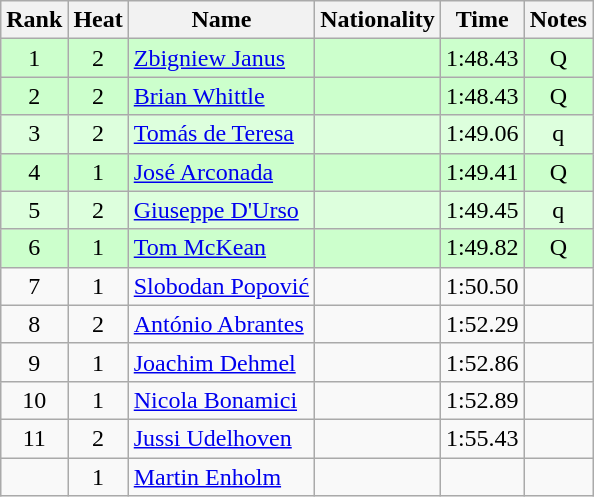<table class="wikitable sortable" style="text-align:center">
<tr>
<th>Rank</th>
<th>Heat</th>
<th>Name</th>
<th>Nationality</th>
<th>Time</th>
<th>Notes</th>
</tr>
<tr bgcolor=ccffcc>
<td>1</td>
<td>2</td>
<td align="left"><a href='#'>Zbigniew Janus</a></td>
<td align=left></td>
<td>1:48.43</td>
<td>Q</td>
</tr>
<tr bgcolor=ccffcc>
<td>2</td>
<td>2</td>
<td align="left"><a href='#'>Brian Whittle</a></td>
<td align=left></td>
<td>1:48.43</td>
<td>Q</td>
</tr>
<tr bgcolor=ddffdd>
<td>3</td>
<td>2</td>
<td align="left"><a href='#'>Tomás de Teresa</a></td>
<td align=left></td>
<td>1:49.06</td>
<td>q</td>
</tr>
<tr bgcolor=ccffcc>
<td>4</td>
<td>1</td>
<td align="left"><a href='#'>José Arconada</a></td>
<td align=left></td>
<td>1:49.41</td>
<td>Q</td>
</tr>
<tr bgcolor=ddffdd>
<td>5</td>
<td>2</td>
<td align="left"><a href='#'>Giuseppe D'Urso</a></td>
<td align=left></td>
<td>1:49.45</td>
<td>q</td>
</tr>
<tr bgcolor=ccffcc>
<td>6</td>
<td>1</td>
<td align="left"><a href='#'>Tom McKean</a></td>
<td align=left></td>
<td>1:49.82</td>
<td>Q</td>
</tr>
<tr>
<td>7</td>
<td>1</td>
<td align="left"><a href='#'>Slobodan Popović</a></td>
<td align=left></td>
<td>1:50.50</td>
<td></td>
</tr>
<tr>
<td>8</td>
<td>2</td>
<td align="left"><a href='#'>António Abrantes</a></td>
<td align=left></td>
<td>1:52.29</td>
<td></td>
</tr>
<tr>
<td>9</td>
<td>1</td>
<td align="left"><a href='#'>Joachim Dehmel</a></td>
<td align=left></td>
<td>1:52.86</td>
<td></td>
</tr>
<tr>
<td>10</td>
<td>1</td>
<td align="left"><a href='#'>Nicola Bonamici</a></td>
<td align=left></td>
<td>1:52.89</td>
<td></td>
</tr>
<tr>
<td>11</td>
<td>2</td>
<td align="left"><a href='#'>Jussi Udelhoven</a></td>
<td align=left></td>
<td>1:55.43</td>
<td></td>
</tr>
<tr>
<td></td>
<td>1</td>
<td align="left"><a href='#'>Martin Enholm</a></td>
<td align=left></td>
<td></td>
<td></td>
</tr>
</table>
